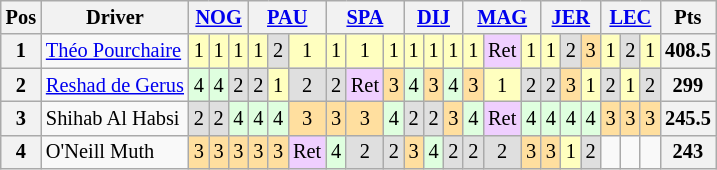<table class="wikitable" style="font-size:85%; text-align:center">
<tr>
<th>Pos</th>
<th>Driver</th>
<th colspan=3><a href='#'>NOG</a><br></th>
<th colspan=3><a href='#'>PAU</a><br></th>
<th colspan=3><a href='#'>SPA</a><br></th>
<th colspan=3><a href='#'>DIJ</a><br></th>
<th colspan=3><a href='#'>MAG</a><br></th>
<th colspan=3><a href='#'>JER</a><br></th>
<th colspan=3><a href='#'>LEC</a><br></th>
<th>Pts</th>
</tr>
<tr>
<th>1</th>
<td style="text-align:left"> <a href='#'>Théo Pourchaire</a></td>
<td style="background:#ffffbf">1</td>
<td style="background:#ffffbf">1</td>
<td style="background:#ffffbf">1</td>
<td style="background:#ffffbf">1</td>
<td style="background:#dfdfdf">2</td>
<td style="background:#ffffbf">1</td>
<td style="background:#ffffbf">1</td>
<td style="background:#ffffbf">1</td>
<td style="background:#ffffbf">1</td>
<td style="background:#ffffbf">1</td>
<td style="background:#ffffbf">1</td>
<td style="background:#ffffbf">1</td>
<td style="background:#ffffbf">1</td>
<td style="background:#efcfff">Ret</td>
<td style="background:#ffffbf">1</td>
<td style="background:#ffffbf">1</td>
<td style="background:#dfdfdf">2</td>
<td style="background:#ffdf9f">3</td>
<td style="background:#ffffbf">1</td>
<td style="background:#dfdfdf">2</td>
<td style="background:#ffffbf">1</td>
<th>408.5</th>
</tr>
<tr>
<th>2</th>
<td style="text-align:left" nowrap> <a href='#'>Reshad de Gerus</a></td>
<td style="background:#dfffdf">4</td>
<td style="background:#dfffdf">4</td>
<td style="background:#dfdfdf">2</td>
<td style="background:#dfdfdf">2</td>
<td style="background:#ffffbf">1</td>
<td style="background:#dfdfdf">2</td>
<td style="background:#dfdfdf">2</td>
<td style="background:#efcfff">Ret</td>
<td style="background:#ffdf9f">3</td>
<td style="background:#dfffdf">4</td>
<td style="background:#ffdf9f">3</td>
<td style="background:#dfffdf">4</td>
<td style="background:#ffdf9f">3</td>
<td style="background:#ffffbf">1</td>
<td style="background:#dfdfdf">2</td>
<td style="background:#dfdfdf">2</td>
<td style="background:#ffdf9f">3</td>
<td style="background:#ffffbf">1</td>
<td style="background:#dfdfdf">2</td>
<td style="background:#ffffbf">1</td>
<td style="background:#dfdfdf">2</td>
<th>299</th>
</tr>
<tr>
<th>3</th>
<td style="text-align:left"> Shihab Al Habsi</td>
<td style="background:#dfdfdf">2</td>
<td style="background:#dfdfdf">2</td>
<td style="background:#dfffdf">4</td>
<td style="background:#dfffdf">4</td>
<td style="background:#dfffdf">4</td>
<td style="background:#ffdf9f">3</td>
<td style="background:#ffdf9f">3</td>
<td style="background:#ffdf9f">3</td>
<td style="background:#dfffdf">4</td>
<td style="background:#dfdfdf">2</td>
<td style="background:#dfdfdf">2</td>
<td style="background:#ffdf9f">3</td>
<td style="background:#dfffdf">4</td>
<td style="background:#efcfff">Ret</td>
<td style="background:#dfffdf">4</td>
<td style="background:#dfffdf">4</td>
<td style="background:#dfffdf">4</td>
<td style="background:#dfffdf">4</td>
<td style="background:#ffdf9f">3</td>
<td style="background:#ffdf9f">3</td>
<td style="background:#ffdf9f">3</td>
<th>245.5</th>
</tr>
<tr>
<th>4</th>
<td style="text-align:left"> O'Neill Muth</td>
<td style="background:#ffdf9f">3</td>
<td style="background:#ffdf9f">3</td>
<td style="background:#ffdf9f">3</td>
<td style="background:#ffdf9f">3</td>
<td style="background:#ffdf9f">3</td>
<td style="background:#efcfff">Ret</td>
<td style="background:#dfffdf">4</td>
<td style="background:#dfdfdf">2</td>
<td style="background:#dfdfdf">2</td>
<td style="background:#ffdf9f">3</td>
<td style="background:#dfffdf">4</td>
<td style="background:#dfdfdf">2</td>
<td style="background:#dfdfdf">2</td>
<td style="background:#dfdfdf">2</td>
<td style="background:#ffdf9f">3</td>
<td style="background:#ffdf9f">3</td>
<td style="background:#ffffbf">1</td>
<td style="background:#dfdfdf">2</td>
<td></td>
<td></td>
<td></td>
<th>243</th>
</tr>
</table>
